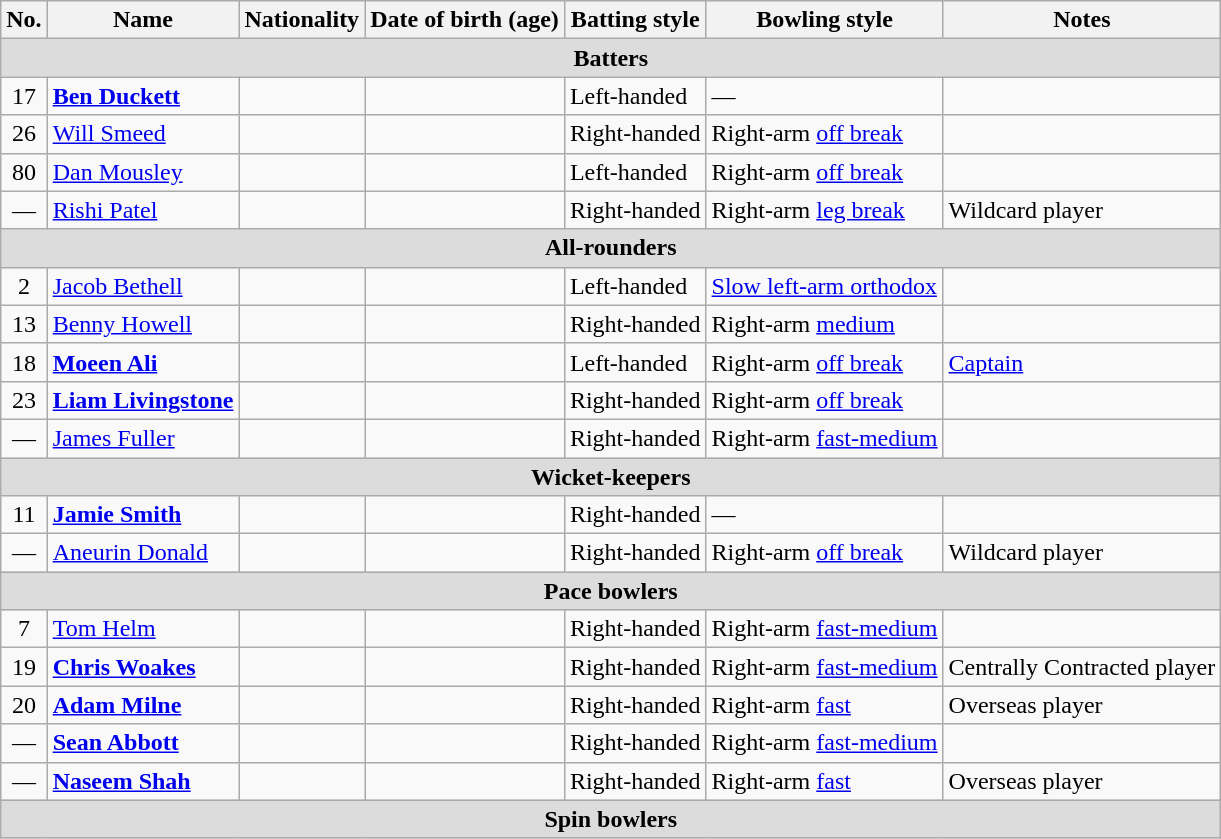<table class="wikitable">
<tr>
<th>No.</th>
<th>Name</th>
<th>Nationality</th>
<th>Date of birth (age)</th>
<th>Batting style</th>
<th>Bowling style</th>
<th>Notes</th>
</tr>
<tr>
<th colspan="7" style="background: #DCDCDC" align=right>Batters</th>
</tr>
<tr>
<td style="text-align:center">17</td>
<td><strong><a href='#'>Ben Duckett</a></strong></td>
<td></td>
<td></td>
<td>Left-handed</td>
<td>—</td>
<td></td>
</tr>
<tr>
<td style="text-align:center">26</td>
<td><a href='#'>Will Smeed</a></td>
<td></td>
<td></td>
<td>Right-handed</td>
<td>Right-arm <a href='#'>off break</a></td>
<td></td>
</tr>
<tr>
<td style="text-align:center">80</td>
<td><a href='#'>Dan Mousley</a></td>
<td></td>
<td></td>
<td>Left-handed</td>
<td>Right-arm <a href='#'>off break</a></td>
<td></td>
</tr>
<tr>
<td style="text-align:center">—</td>
<td><a href='#'>Rishi Patel</a></td>
<td></td>
<td></td>
<td>Right-handed</td>
<td>Right-arm <a href='#'>leg break</a></td>
<td>Wildcard player</td>
</tr>
<tr>
<th colspan="7" style="background: #DCDCDC" align=right>All-rounders</th>
</tr>
<tr>
<td style="text-align:center">2</td>
<td><a href='#'>Jacob Bethell</a></td>
<td></td>
<td></td>
<td>Left-handed</td>
<td><a href='#'>Slow left-arm orthodox</a></td>
<td></td>
</tr>
<tr>
<td style="text-align:center">13</td>
<td><a href='#'>Benny Howell</a></td>
<td></td>
<td></td>
<td>Right-handed</td>
<td>Right-arm <a href='#'>medium</a></td>
<td></td>
</tr>
<tr>
<td style="text-align:center">18</td>
<td><strong><a href='#'>Moeen Ali</a></strong></td>
<td></td>
<td></td>
<td>Left-handed</td>
<td>Right-arm <a href='#'>off break</a></td>
<td><a href='#'>Captain</a></td>
</tr>
<tr>
<td style="text-align:center">23</td>
<td><strong><a href='#'>Liam Livingstone</a></strong></td>
<td></td>
<td></td>
<td>Right-handed</td>
<td>Right-arm <a href='#'>off break</a></td>
<td></td>
</tr>
<tr>
<td style="text-align:center">—</td>
<td><a href='#'>James Fuller</a></td>
<td></td>
<td></td>
<td>Right-handed</td>
<td>Right-arm <a href='#'>fast-medium</a></td>
<td></td>
</tr>
<tr>
<th colspan="7" style="background: #DCDCDC" align=right>Wicket-keepers</th>
</tr>
<tr>
<td style="text-align:center">11</td>
<td><strong><a href='#'>Jamie Smith</a></strong></td>
<td></td>
<td></td>
<td>Right-handed</td>
<td>—</td>
<td></td>
</tr>
<tr>
<td style="text-align:center">—</td>
<td><a href='#'>Aneurin Donald</a></td>
<td></td>
<td></td>
<td>Right-handed</td>
<td>Right-arm <a href='#'>off break</a></td>
<td>Wildcard player</td>
</tr>
<tr>
<th colspan="7" style="background: #DCDCDC" align=right>Pace bowlers</th>
</tr>
<tr>
<td style="text-align:center">7</td>
<td><a href='#'>Tom Helm</a></td>
<td></td>
<td></td>
<td>Right-handed</td>
<td>Right-arm <a href='#'>fast-medium</a></td>
<td></td>
</tr>
<tr>
<td style="text-align:center">19</td>
<td><strong><a href='#'>Chris Woakes</a></strong></td>
<td></td>
<td></td>
<td>Right-handed</td>
<td>Right-arm <a href='#'>fast-medium</a></td>
<td>Centrally Contracted player</td>
</tr>
<tr>
<td style="text-align:center">20</td>
<td><strong><a href='#'>Adam Milne</a></strong></td>
<td></td>
<td></td>
<td>Right-handed</td>
<td>Right-arm <a href='#'>fast</a></td>
<td>Overseas player</td>
</tr>
<tr>
<td style="text-align:center">—</td>
<td><strong><a href='#'>Sean Abbott</a></strong></td>
<td></td>
<td></td>
<td>Right-handed</td>
<td>Right-arm <a href='#'>fast-medium</a></td>
<td></td>
</tr>
<tr>
<td style="text-align:center">—</td>
<td><strong><a href='#'>Naseem Shah</a></strong></td>
<td></td>
<td></td>
<td>Right-handed</td>
<td>Right-arm <a href='#'>fast</a></td>
<td>Overseas player</td>
</tr>
<tr>
<th colspan="7" style="background: #DCDCDC" align=right>Spin bowlers</th>
</tr>
</table>
